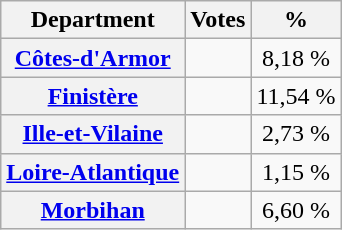<table class="wikitable sortable" style="text-align:center;">
<tr>
<th scope=col>Department</th>
<th scope="col">Votes</th>
<th scope="col">%</th>
</tr>
<tr>
<th scope=row><a href='#'>Côtes-d'Armor</a></th>
<td></td>
<td>8,18 %</td>
</tr>
<tr>
<th scope=row><a href='#'>Finistère</a></th>
<td></td>
<td>11,54 %</td>
</tr>
<tr>
<th scope=row><a href='#'>Ille-et-Vilaine</a></th>
<td></td>
<td>2,73 %</td>
</tr>
<tr>
<th scope=row><a href='#'>Loire-Atlantique</a></th>
<td></td>
<td>1,15 %</td>
</tr>
<tr>
<th scope=row><a href='#'>Morbihan</a></th>
<td></td>
<td>6,60 %</td>
</tr>
</table>
